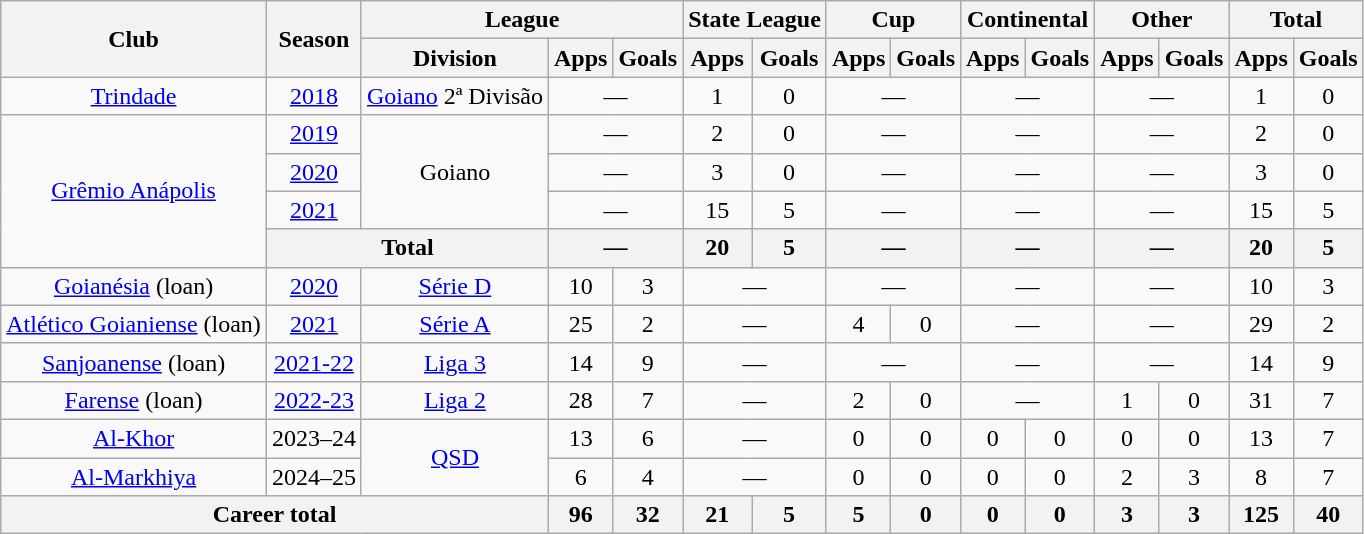<table class="wikitable" style="text-align: center;">
<tr>
<th rowspan="2">Club</th>
<th rowspan="2">Season</th>
<th colspan="3">League</th>
<th colspan="2">State League</th>
<th colspan="2">Cup</th>
<th colspan="2">Continental</th>
<th colspan="2">Other</th>
<th colspan="2">Total</th>
</tr>
<tr>
<th>Division</th>
<th>Apps</th>
<th>Goals</th>
<th>Apps</th>
<th>Goals</th>
<th>Apps</th>
<th>Goals</th>
<th>Apps</th>
<th>Goals</th>
<th>Apps</th>
<th>Goals</th>
<th>Apps</th>
<th>Goals</th>
</tr>
<tr>
<td valign="center"><a href='#'>Trindade</a></td>
<td><a href='#'>2018</a></td>
<td><a href='#'>Goiano</a> 2ª Divisão</td>
<td colspan="2">—</td>
<td>1</td>
<td>0</td>
<td colspan="2">—</td>
<td colspan="2">—</td>
<td colspan="2">—</td>
<td>1</td>
<td>0</td>
</tr>
<tr>
<td rowspan="4" valign="center"><a href='#'>Grêmio Anápolis</a></td>
<td><a href='#'>2019</a></td>
<td rowspan="3">Goiano</td>
<td colspan="2">—</td>
<td>2</td>
<td>0</td>
<td colspan="2">—</td>
<td colspan="2">—</td>
<td colspan="2">—</td>
<td>2</td>
<td>0</td>
</tr>
<tr>
<td><a href='#'>2020</a></td>
<td colspan="2">—</td>
<td>3</td>
<td>0</td>
<td colspan="2">—</td>
<td colspan="2">—</td>
<td colspan="2">—</td>
<td>3</td>
<td>0</td>
</tr>
<tr>
<td><a href='#'>2021</a></td>
<td colspan="2">—</td>
<td>15</td>
<td>5</td>
<td colspan="2">—</td>
<td colspan="2">—</td>
<td colspan="2">—</td>
<td>15</td>
<td>5</td>
</tr>
<tr>
<th colspan="2">Total</th>
<th colspan="2">—</th>
<th>20</th>
<th>5</th>
<th colspan="2">—</th>
<th colspan="2">—</th>
<th colspan="2">—</th>
<th>20</th>
<th>5</th>
</tr>
<tr>
<td valign="center"><a href='#'>Goianésia</a> (loan)</td>
<td><a href='#'>2020</a></td>
<td><a href='#'>Série D</a></td>
<td>10</td>
<td>3</td>
<td colspan="2">—</td>
<td colspan="2">—</td>
<td colspan="2">—</td>
<td colspan="2">—</td>
<td>10</td>
<td>3</td>
</tr>
<tr>
<td valign="center"><a href='#'>Atlético Goianiense</a> (loan)</td>
<td><a href='#'>2021</a></td>
<td><a href='#'>Série A</a></td>
<td>25</td>
<td>2</td>
<td colspan="2">—</td>
<td>4</td>
<td>0</td>
<td colspan="2">—</td>
<td colspan="2">—</td>
<td>29</td>
<td>2</td>
</tr>
<tr>
<td valign="center"><a href='#'>Sanjoanense</a> (loan)</td>
<td><a href='#'>2021-22</a></td>
<td><a href='#'>Liga 3</a></td>
<td>14</td>
<td>9</td>
<td colspan="2">—</td>
<td colspan="2">—</td>
<td colspan="2">—</td>
<td colspan="2">—</td>
<td>14</td>
<td>9</td>
</tr>
<tr>
<td valign="center"><a href='#'>Farense</a> (loan)</td>
<td><a href='#'>2022-23</a></td>
<td><a href='#'>Liga 2</a></td>
<td>28</td>
<td>7</td>
<td colspan="2">—</td>
<td>2</td>
<td>0</td>
<td colspan="2">—</td>
<td>1</td>
<td>0</td>
<td>31</td>
<td>7</td>
</tr>
<tr>
<td><a href='#'>Al-Khor</a></td>
<td>2023–24</td>
<td rowspan="2"><a href='#'>QSD</a></td>
<td>13</td>
<td>6</td>
<td colspan="2">—</td>
<td>0</td>
<td>0</td>
<td>0</td>
<td>0</td>
<td>0</td>
<td>0</td>
<td>13</td>
<td>7</td>
</tr>
<tr>
<td><a href='#'>Al-Markhiya</a></td>
<td>2024–25</td>
<td>6</td>
<td>4</td>
<td colspan="2">—</td>
<td>0</td>
<td>0</td>
<td>0</td>
<td>0</td>
<td>2</td>
<td>3</td>
<td>8</td>
<td>7</td>
</tr>
<tr>
<th colspan="3"><strong>Career total</strong></th>
<th>96</th>
<th>32</th>
<th>21</th>
<th>5</th>
<th>5</th>
<th>0</th>
<th>0</th>
<th>0</th>
<th>3</th>
<th>3</th>
<th>125</th>
<th>40</th>
</tr>
</table>
